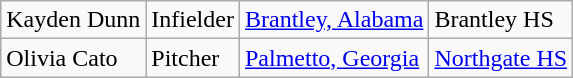<table class="wikitable">
<tr>
<td>Kayden Dunn</td>
<td>Infielder</td>
<td><a href='#'>Brantley, Alabama</a></td>
<td>Brantley HS</td>
</tr>
<tr>
<td>Olivia Cato</td>
<td>Pitcher</td>
<td><a href='#'>Palmetto, Georgia</a></td>
<td><a href='#'>Northgate HS</a></td>
</tr>
</table>
